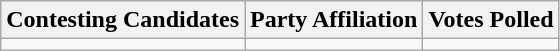<table class="wikitable sortable">
<tr>
<th>Contesting Candidates</th>
<th>Party Affiliation</th>
<th>Votes Polled</th>
</tr>
<tr>
<td></td>
<td></td>
<td></td>
</tr>
</table>
